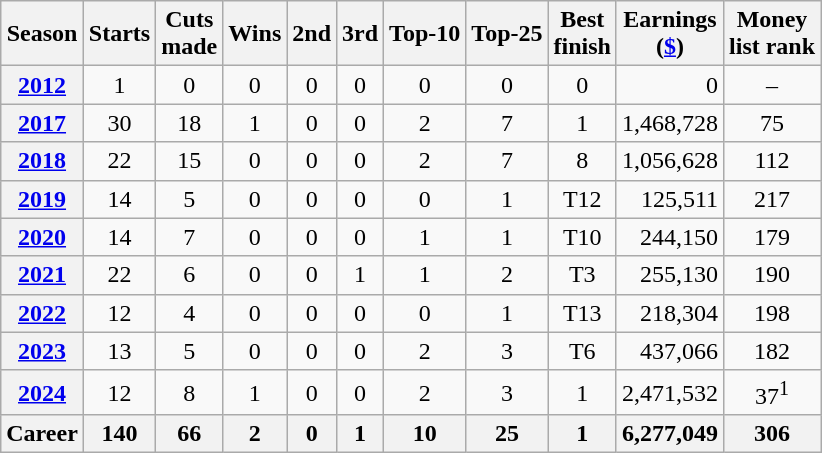<table class="wikitable plainrowheaders" style="text-align:center">
<tr>
<th scope="col">Season</th>
<th scope="col">Starts</th>
<th scope="col">Cuts<br>made</th>
<th scope="col">Wins</th>
<th scope="col">2nd</th>
<th scope="col">3rd</th>
<th scope="col">Top-10</th>
<th scope="col">Top-25</th>
<th scope="col">Best<br>finish</th>
<th scope="col">Earnings<br>(<a href='#'>$</a>)</th>
<th scope="col">Money<br>list rank</th>
</tr>
<tr>
<th scope="row"><a href='#'>2012</a></th>
<td>1</td>
<td>0</td>
<td>0</td>
<td>0</td>
<td>0</td>
<td>0</td>
<td>0</td>
<td>0</td>
<td style="text-align:right;">0</td>
<td>–</td>
</tr>
<tr>
<th scope="row"><a href='#'>2017</a></th>
<td>30</td>
<td>18</td>
<td>1</td>
<td>0</td>
<td>0</td>
<td>2</td>
<td>7</td>
<td>1</td>
<td style="text-align:right;">1,468,728</td>
<td>75</td>
</tr>
<tr>
<th scope="row"><a href='#'>2018</a></th>
<td>22</td>
<td>15</td>
<td>0</td>
<td>0</td>
<td>0</td>
<td>2</td>
<td>7</td>
<td>8</td>
<td style="text-align:right;">1,056,628</td>
<td>112</td>
</tr>
<tr>
<th scope="row"><a href='#'>2019</a></th>
<td>14</td>
<td>5</td>
<td>0</td>
<td>0</td>
<td>0</td>
<td>0</td>
<td>1</td>
<td>T12</td>
<td style="text-align:right;">125,511</td>
<td>217</td>
</tr>
<tr>
<th scope="row"><a href='#'>2020</a></th>
<td>14</td>
<td>7</td>
<td>0</td>
<td>0</td>
<td>0</td>
<td>1</td>
<td>1</td>
<td>T10</td>
<td style="text-align:right;">244,150</td>
<td>179</td>
</tr>
<tr>
<th scope="row"><a href='#'>2021</a></th>
<td>22</td>
<td>6</td>
<td>0</td>
<td>0</td>
<td>1</td>
<td>1</td>
<td>2</td>
<td>T3</td>
<td style="text-align:right;">255,130</td>
<td>190</td>
</tr>
<tr>
<th scope="row"><a href='#'>2022</a></th>
<td>12</td>
<td>4</td>
<td>0</td>
<td>0</td>
<td>0</td>
<td>0</td>
<td>1</td>
<td>T13</td>
<td style="text-align:right;">218,304</td>
<td>198</td>
</tr>
<tr>
<th scope="row"><a href='#'>2023</a></th>
<td>13</td>
<td>5</td>
<td>0</td>
<td>0</td>
<td>0</td>
<td>2</td>
<td>3</td>
<td>T6</td>
<td style="text-align:right;">437,066</td>
<td>182</td>
</tr>
<tr>
<th scope="row"><a href='#'>2024</a></th>
<td>12</td>
<td>8</td>
<td>1</td>
<td>0</td>
<td>0</td>
<td>2</td>
<td>3</td>
<td>1</td>
<td style="text-align:right;">2,471,532</td>
<td>37<sup>1</sup></td>
</tr>
<tr>
<th scope="row">Career</th>
<th>140</th>
<th>66</th>
<th>2</th>
<th>0</th>
<th>1</th>
<th>10</th>
<th>25</th>
<th>1</th>
<th style="text-align:right;">6,277,049</th>
<th>306</th>
</tr>
</table>
